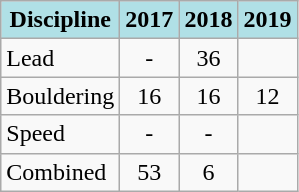<table class="wikitable" style="text-align: center">
<tr>
<th style="background: #b0e0e6;">Discipline</th>
<th style="background: #b0e0e6">2017</th>
<th style="background: #b0e0e6">2018</th>
<th style="background: #b0e0e6">2019</th>
</tr>
<tr>
<td align="left">Lead</td>
<td>-</td>
<td>36</td>
<td></td>
</tr>
<tr>
<td align="left">Bouldering</td>
<td>16</td>
<td>16</td>
<td>12</td>
</tr>
<tr>
<td align="left">Speed</td>
<td>-</td>
<td>-</td>
<td></td>
</tr>
<tr>
<td align="left">Combined</td>
<td>53</td>
<td>6</td>
<td></td>
</tr>
</table>
